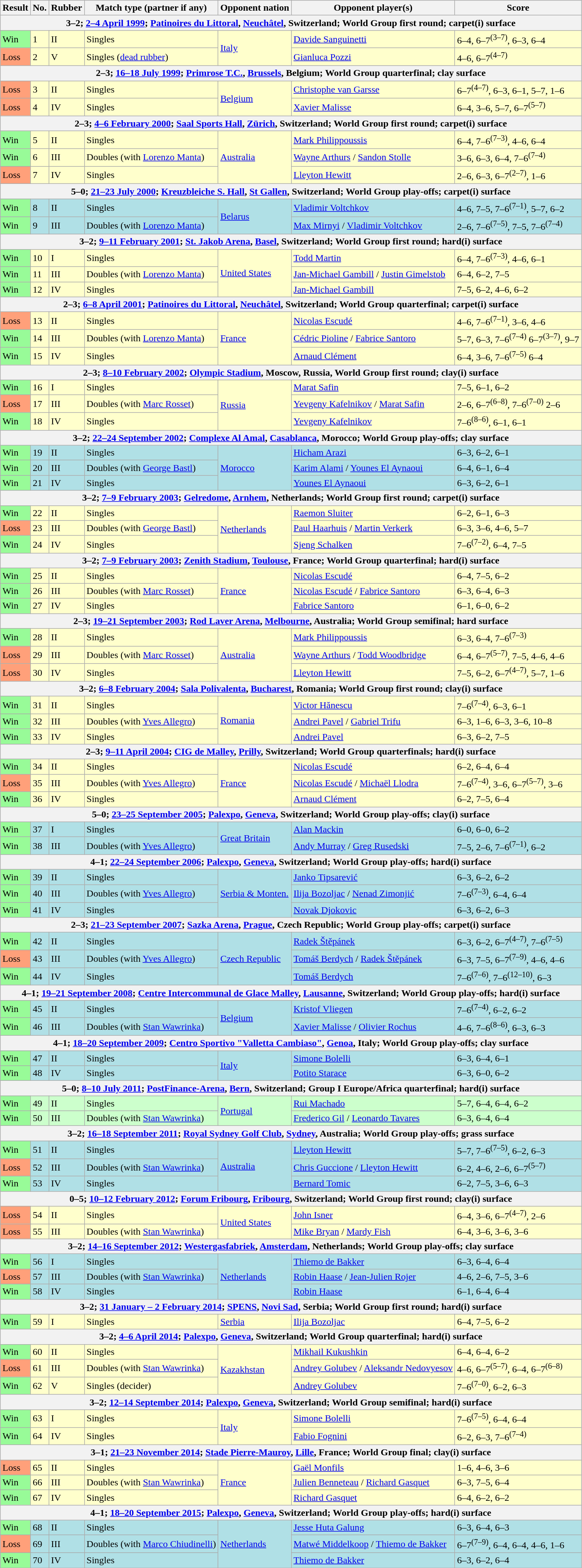<table class="wikitable nowrap">
<tr>
<th scope="col">Result</th>
<th scope="col">No.</th>
<th scope="col">Rubber</th>
<th scope="col">Match type (partner if any)</th>
<th scope="col">Opponent nation</th>
<th scope="col">Opponent player(s)</th>
<th scope="col">Score</th>
</tr>
<tr>
<th colspan=7>3–2; <a href='#'>2–4 April 1999</a>; <a href='#'>Patinoires du Littoral</a>, <a href='#'>Neuchâtel</a>, Switzerland; World Group first round; carpet(i) surface</th>
</tr>
<tr style="background:#ffc;">
<td bgcolor=98FB98>Win</td>
<td>1</td>
<td>II</td>
<td>Singles</td>
<td rowspan=2> <a href='#'>Italy</a></td>
<td><a href='#'>Davide Sanguinetti</a></td>
<td>6–4, 6–7<sup>(3–7)</sup>, 6–3, 6–4</td>
</tr>
<tr style="background:#ffc;">
<td bgcolor=FFA07A>Loss</td>
<td>2</td>
<td>V</td>
<td>Singles (<a href='#'>dead rubber</a>)</td>
<td><a href='#'>Gianluca Pozzi</a></td>
<td>4–6, 6–7<sup>(4–7)</sup></td>
</tr>
<tr>
<th colspan=7>2–3; <a href='#'>16–18 July 1999</a>; <a href='#'>Primrose T.C.</a>, <a href='#'>Brussels</a>, Belgium; World Group quarterfinal; clay surface</th>
</tr>
<tr style="background:#ffc;">
<td bgcolor=FFA07A>Loss</td>
<td>3</td>
<td>II</td>
<td>Singles</td>
<td rowspan=2> <a href='#'>Belgium</a></td>
<td><a href='#'>Christophe van Garsse</a></td>
<td>6–7<sup>(4–7)</sup>, 6–3, 6–1, 5–7, 1–6</td>
</tr>
<tr style="background:#ffc;">
<td bgcolor=FFA07A>Loss</td>
<td>4</td>
<td>IV</td>
<td>Singles</td>
<td><a href='#'>Xavier Malisse</a></td>
<td>6–4, 3–6, 5–7, 6–7<sup>(5–7)</sup></td>
</tr>
<tr>
<th colspan=7>2–3; <a href='#'>4–6 February 2000</a>; <a href='#'>Saal Sports Hall</a>, <a href='#'>Zürich</a>, Switzerland; World Group first round; carpet(i) surface</th>
</tr>
<tr style="background:#ffc;">
<td bgcolor=98FB98>Win</td>
<td>5</td>
<td>II</td>
<td>Singles</td>
<td rowspan=3> <a href='#'>Australia</a></td>
<td><a href='#'>Mark Philippoussis</a></td>
<td>6–4, 7–6<sup>(7–3)</sup>, 4–6, 6–4</td>
</tr>
<tr style="background:#ffc;">
<td bgcolor=98FB98>Win</td>
<td>6</td>
<td>III</td>
<td>Doubles (with <a href='#'>Lorenzo Manta</a>)</td>
<td><a href='#'>Wayne Arthurs</a> / <a href='#'>Sandon Stolle</a></td>
<td>3–6, 6–3, 6–4, 7–6<sup>(7–4)</sup></td>
</tr>
<tr style="background:#ffc;">
<td bgcolor=FFA07A>Loss</td>
<td>7</td>
<td>IV</td>
<td>Singles</td>
<td><a href='#'>Lleyton Hewitt</a></td>
<td>2–6, 6–3, 6–7<sup>(2–7)</sup>, 1–6</td>
</tr>
<tr>
<th colspan=7>5–0; <a href='#'>21–23 July 2000</a>; <a href='#'>Kreuzbleiche S. Hall</a>, <a href='#'>St Gallen</a>, Switzerland; World Group play-offs; carpet(i) surface</th>
</tr>
<tr style="background:#B0E0E6;">
<td bgcolor=98FB98>Win</td>
<td>8</td>
<td>II</td>
<td>Singles</td>
<td rowspan=2> <a href='#'>Belarus</a></td>
<td><a href='#'>Vladimir Voltchkov</a></td>
<td>4–6, 7–5, 7–6<sup>(7–1)</sup>, 5–7, 6–2</td>
</tr>
<tr style="background:#B0E0E6;">
<td bgcolor=98FB98>Win</td>
<td>9</td>
<td>III</td>
<td>Doubles (with <a href='#'>Lorenzo Manta</a>)</td>
<td><a href='#'>Max Mirnyi</a> / <a href='#'>Vladimir Voltchkov</a></td>
<td>2–6, 7–6<sup>(7–5)</sup>, 7–5, 7–6<sup>(7–4)</sup></td>
</tr>
<tr>
<th colspan=7>3–2; <a href='#'>9–11 February 2001</a>; <a href='#'>St. Jakob Arena</a>, <a href='#'>Basel</a>, Switzerland; World Group first round; hard(i) surface</th>
</tr>
<tr style="background:#ffc;">
<td bgcolor=98FB98>Win</td>
<td>10</td>
<td>I</td>
<td>Singles</td>
<td rowspan=3> <a href='#'>United States</a></td>
<td><a href='#'>Todd Martin</a></td>
<td>6–4, 7–6<sup>(7–3)</sup>, 4–6, 6–1</td>
</tr>
<tr style="background:#ffc;">
<td bgcolor=98FB98>Win</td>
<td>11</td>
<td>III</td>
<td>Doubles (with <a href='#'>Lorenzo Manta</a>)</td>
<td><a href='#'>Jan-Michael Gambill</a> / <a href='#'>Justin Gimelstob</a></td>
<td>6–4, 6–2, 7–5</td>
</tr>
<tr style="background:#ffc;">
<td bgcolor=98FB98>Win</td>
<td>12</td>
<td>IV</td>
<td>Singles</td>
<td><a href='#'>Jan-Michael Gambill</a></td>
<td>7–5, 6–2, 4–6, 6–2</td>
</tr>
<tr>
<th colspan=7>2–3; <a href='#'>6–8 April 2001</a>; <a href='#'>Patinoires du Littoral</a>, <a href='#'>Neuchâtel</a>, Switzerland; World Group quarterfinal; carpet(i) surface</th>
</tr>
<tr style="background:#ffc;">
<td bgcolor=FFA07A>Loss</td>
<td>13</td>
<td>II</td>
<td>Singles</td>
<td rowspan=3> <a href='#'>France</a></td>
<td><a href='#'>Nicolas Escudé</a></td>
<td>4–6, 7–6<sup>(7–1)</sup>, 3–6, 4–6</td>
</tr>
<tr style="background:#ffc;">
<td bgcolor=98FB98>Win</td>
<td>14</td>
<td>III</td>
<td>Doubles (with <a href='#'>Lorenzo Manta</a>)</td>
<td><a href='#'>Cédric Pioline</a> / <a href='#'>Fabrice Santoro</a></td>
<td>5–7, 6–3, 7–6<sup>(7–4)</sup> 6–7<sup>(3–7)</sup>, 9–7</td>
</tr>
<tr style="background:#ffc;">
<td bgcolor=98FB98>Win</td>
<td>15</td>
<td>IV</td>
<td>Singles</td>
<td><a href='#'>Arnaud Clément</a></td>
<td>6–4, 3–6, 7–6<sup>(7–5)</sup> 6–4</td>
</tr>
<tr>
<th colspan=7>2–3; <a href='#'>8–10 February 2002</a>; <a href='#'>Olympic Stadium</a>, Moscow, Russia, World Group first round; clay(i) surface</th>
</tr>
<tr style="background:#ffc;">
<td bgcolor=98FB98>Win</td>
<td>16</td>
<td>I</td>
<td>Singles</td>
<td rowspan=3> <a href='#'>Russia</a></td>
<td><a href='#'>Marat Safin</a></td>
<td>7–5, 6–1, 6–2</td>
</tr>
<tr style="background:#ffc;">
<td bgcolor=FFA07A>Loss</td>
<td>17</td>
<td>III</td>
<td>Doubles (with <a href='#'>Marc Rosset</a>)</td>
<td><a href='#'>Yevgeny Kafelnikov</a> / <a href='#'>Marat Safin</a></td>
<td>2–6, 6–7<sup>(6–8)</sup>, 7–6<sup>(7–0)</sup> 2–6</td>
</tr>
<tr style="background:#ffc;">
<td bgcolor=98FB98>Win</td>
<td>18</td>
<td>IV</td>
<td>Singles</td>
<td><a href='#'>Yevgeny Kafelnikov</a></td>
<td>7–6<sup>(8–6)</sup>, 6–1, 6–1</td>
</tr>
<tr>
<th colspan=7>3–2; <a href='#'>22–24 September 2002</a>; <a href='#'>Complexe Al Amal</a>, <a href='#'>Casablanca</a>, Morocco; World Group play-offs; clay surface</th>
</tr>
<tr style="background:#B0E0E6;">
<td bgcolor=98FB98>Win</td>
<td>19</td>
<td>II</td>
<td>Singles</td>
<td rowspan=3> <a href='#'>Morocco</a></td>
<td><a href='#'>Hicham Arazi</a></td>
<td>6–3, 6–2, 6–1</td>
</tr>
<tr style="background:#B0E0E6;">
<td bgcolor=98FB98>Win</td>
<td>20</td>
<td>III</td>
<td>Doubles (with <a href='#'>George Bastl</a>)</td>
<td><a href='#'>Karim Alami</a> / <a href='#'>Younes El Aynaoui</a></td>
<td>6–4, 6–1, 6–4</td>
</tr>
<tr style="background:#B0E0E6;">
<td bgcolor=98FB98>Win</td>
<td>21</td>
<td>IV</td>
<td>Singles</td>
<td><a href='#'>Younes El Aynaoui</a></td>
<td>6–3, 6–2, 6–1</td>
</tr>
<tr>
<th colspan=7>3–2; <a href='#'>7–9 February 2003</a>; <a href='#'>Gelredome</a>, <a href='#'>Arnhem</a>, Netherlands; World Group first round; carpet(i) surface</th>
</tr>
<tr style="background:#ffc;">
<td bgcolor=98FB98>Win</td>
<td>22</td>
<td>II</td>
<td>Singles</td>
<td rowspan=3> <a href='#'>Netherlands</a></td>
<td><a href='#'>Raemon Sluiter</a></td>
<td>6–2, 6–1, 6–3</td>
</tr>
<tr style="background:#ffc;">
<td bgcolor=FFA07A>Loss</td>
<td>23</td>
<td>III</td>
<td>Doubles (with <a href='#'>George Bastl</a>)</td>
<td><a href='#'>Paul Haarhuis</a> / <a href='#'>Martin Verkerk</a></td>
<td>6–3, 3–6, 4–6, 5–7</td>
</tr>
<tr style="background:#ffc;">
<td bgcolor=98FB98>Win</td>
<td>24</td>
<td>IV</td>
<td>Singles</td>
<td><a href='#'>Sjeng Schalken</a></td>
<td>7–6<sup>(7–2)</sup>, 6–4, 7–5</td>
</tr>
<tr>
<th colspan=7>3–2; <a href='#'>7–9 February 2003</a>; <a href='#'>Zenith Stadium</a>, <a href='#'>Toulouse</a>, France; World Group quarterfinal; hard(i) surface</th>
</tr>
<tr style="background:#ffc;">
<td bgcolor=98FB98>Win</td>
<td>25</td>
<td>II</td>
<td>Singles</td>
<td rowspan=3> <a href='#'>France</a></td>
<td><a href='#'>Nicolas Escudé</a></td>
<td>6–4, 7–5, 6–2</td>
</tr>
<tr style="background:#ffc;">
<td bgcolor=98FB98>Win</td>
<td>26</td>
<td>III</td>
<td>Doubles (with <a href='#'>Marc Rosset</a>)</td>
<td><a href='#'>Nicolas Escudé</a> / <a href='#'>Fabrice Santoro</a></td>
<td>6–3, 6–4, 6–3</td>
</tr>
<tr style="background:#ffc;">
<td bgcolor=98FB98>Win</td>
<td>27</td>
<td>IV</td>
<td>Singles</td>
<td><a href='#'>Fabrice Santoro</a></td>
<td>6–1, 6–0, 6–2</td>
</tr>
<tr>
<th colspan=7>2–3; <a href='#'>19–21 September 2003</a>; <a href='#'>Rod Laver Arena</a>, <a href='#'>Melbourne</a>, Australia; World Group semifinal; hard surface</th>
</tr>
<tr style="background:#ffc;">
<td bgcolor=98FB98>Win</td>
<td>28</td>
<td>II</td>
<td>Singles</td>
<td rowspan=3> <a href='#'>Australia</a></td>
<td><a href='#'>Mark Philippoussis</a></td>
<td>6–3, 6–4, 7–6<sup>(7–3)</sup></td>
</tr>
<tr style="background:#ffc;">
<td bgcolor=FFA07A>Loss</td>
<td>29</td>
<td>III</td>
<td>Doubles (with <a href='#'>Marc Rosset</a>)</td>
<td><a href='#'>Wayne Arthurs</a> / <a href='#'>Todd Woodbridge</a></td>
<td>6–4, 6–7<sup>(5–7)</sup>, 7–5, 4–6, 4–6</td>
</tr>
<tr style="background:#ffc;">
<td bgcolor=FFA07A>Loss</td>
<td>30</td>
<td>IV</td>
<td>Singles</td>
<td><a href='#'>Lleyton Hewitt</a></td>
<td>7–5, 6–2, 6–7<sup>(4–7)</sup>, 5–7, 1–6</td>
</tr>
<tr>
<th colspan=7>3–2; <a href='#'>6–8 February 2004</a>; <a href='#'>Sala Polivalenta</a>, <a href='#'>Bucharest</a>, Romania; World Group first round; clay(i) surface</th>
</tr>
<tr style="background:#ffc;">
<td bgcolor=98FB98>Win</td>
<td>31</td>
<td>II</td>
<td>Singles</td>
<td rowspan=3> <a href='#'>Romania</a></td>
<td><a href='#'>Victor Hănescu</a></td>
<td>7–6<sup>(7–4)</sup>, 6–3, 6–1</td>
</tr>
<tr style="background:#ffc;">
<td bgcolor=98FB98>Win</td>
<td>32</td>
<td>III</td>
<td>Doubles (with <a href='#'>Yves Allegro</a>)</td>
<td><a href='#'>Andrei Pavel</a> / <a href='#'>Gabriel Trifu</a></td>
<td>6–3, 1–6, 6–3, 3–6, 10–8</td>
</tr>
<tr style="background:#ffc;">
<td bgcolor=98FB98>Win</td>
<td>33</td>
<td>IV</td>
<td>Singles</td>
<td><a href='#'>Andrei Pavel</a></td>
<td>6–3, 6–2, 7–5</td>
</tr>
<tr>
<th colspan=7>2–3; <a href='#'>9–11 April 2004</a>; <a href='#'>CIG de Malley</a>, <a href='#'>Prilly</a>, Switzerland; World Group quarterfinals; hard(i) surface</th>
</tr>
<tr style="background:#ffc;">
<td bgcolor=98FB98>Win</td>
<td>34</td>
<td>II</td>
<td>Singles</td>
<td rowspan=3> <a href='#'>France</a></td>
<td><a href='#'>Nicolas Escudé</a></td>
<td>6–2, 6–4, 6–4</td>
</tr>
<tr style="background:#ffc;">
<td bgcolor=FFA07A>Loss</td>
<td>35</td>
<td>III</td>
<td>Doubles (with <a href='#'>Yves Allegro</a>)</td>
<td><a href='#'>Nicolas Escudé</a> / <a href='#'>Michaël Llodra</a></td>
<td>7–6<sup>(7–4)</sup>, 3–6, 6–7<sup>(5–7)</sup>, 3–6</td>
</tr>
<tr style="background:#ffc;">
<td bgcolor=98FB98>Win</td>
<td>36</td>
<td>IV</td>
<td>Singles</td>
<td><a href='#'>Arnaud Clément</a></td>
<td>6–2, 7–5, 6–4</td>
</tr>
<tr>
<th colspan=7>5–0; <a href='#'>23–25 September 2005</a>; <a href='#'>Palexpo</a>, <a href='#'>Geneva</a>, Switzerland; World Group play-offs; clay(i) surface</th>
</tr>
<tr style="background:#B0E0E6;">
<td bgcolor=98FB98>Win</td>
<td>37</td>
<td>I</td>
<td>Singles</td>
<td rowspan=2> <a href='#'>Great Britain</a></td>
<td><a href='#'>Alan Mackin</a></td>
<td>6–0, 6–0, 6–2</td>
</tr>
<tr style="background:#B0E0E6;">
<td bgcolor=98FB98>Win</td>
<td>38</td>
<td>III</td>
<td>Doubles (with <a href='#'>Yves Allegro</a>)</td>
<td><a href='#'>Andy Murray</a> / <a href='#'>Greg Rusedski</a></td>
<td>7–5, 2–6, 7–6<sup>(7–1)</sup>, 6–2</td>
</tr>
<tr>
<th colspan=7>4–1; <a href='#'>22–24 September 2006</a>; <a href='#'>Palexpo</a>, <a href='#'>Geneva</a>, Switzerland; World Group play-offs; hard(i) surface</th>
</tr>
<tr style="background:#B0E0E6;">
<td bgcolor=98FB98>Win</td>
<td>39</td>
<td>II</td>
<td>Singles</td>
<td rowspan=3> <a href='#'>Serbia & Monten.</a></td>
<td><a href='#'>Janko Tipsarević</a></td>
<td>6–3, 6–2, 6–2</td>
</tr>
<tr style="background:#B0E0E6;">
<td bgcolor=98FB98>Win</td>
<td>40</td>
<td>III</td>
<td>Doubles (with <a href='#'>Yves Allegro</a>)</td>
<td><a href='#'>Ilija Bozoljac</a> / <a href='#'>Nenad Zimonjić</a></td>
<td>7–6<sup>(7–3)</sup>, 6–4, 6–4</td>
</tr>
<tr style="background:#B0E0E6;">
<td bgcolor=98FB98>Win</td>
<td>41</td>
<td>IV</td>
<td>Singles</td>
<td><a href='#'>Novak Djokovic</a></td>
<td>6–3, 6–2, 6–3</td>
</tr>
<tr>
<th colspan=7>2–3; <a href='#'>21–23 September 2007</a>; <a href='#'>Sazka Arena</a>, <a href='#'>Prague</a>, Czech Republic; World Group play-offs; carpet(i) surface</th>
</tr>
<tr style="background:#B0E0E6;">
<td bgcolor=98FB98>Win</td>
<td>42</td>
<td>II</td>
<td>Singles</td>
<td rowspan=3> <a href='#'>Czech Republic</a></td>
<td><a href='#'>Radek Štěpánek</a></td>
<td>6–3, 6–2, 6–7<sup>(4–7)</sup>, 7–6<sup>(7–5)</sup></td>
</tr>
<tr style="background:#B0E0E6;">
<td bgcolor=FFA07A>Loss</td>
<td>43</td>
<td>III</td>
<td>Doubles (with <a href='#'>Yves Allegro</a>)</td>
<td><a href='#'>Tomáš Berdych</a> / <a href='#'>Radek Štěpánek</a></td>
<td>6–3, 7–5, 6–7<sup>(7–9)</sup>, 4–6, 4–6</td>
</tr>
<tr style="background:#B0E0E6;">
<td bgcolor=98FB98>Win</td>
<td>44</td>
<td>IV</td>
<td>Singles</td>
<td><a href='#'>Tomáš Berdych</a></td>
<td>7–6<sup>(7–6)</sup>, 7–6<sup>(12–10)</sup>, 6–3</td>
</tr>
<tr>
<th colspan=7>4–1; <a href='#'>19–21 September 2008</a>; <a href='#'>Centre Intercommunal de Glace Malley</a>, <a href='#'>Lausanne</a>, Switzerland; World Group play-offs; hard(i) surface</th>
</tr>
<tr style="background:#B0E0E6;">
<td bgcolor=98FB98>Win</td>
<td>45</td>
<td>II</td>
<td>Singles</td>
<td rowspan=2> <a href='#'>Belgium</a></td>
<td><a href='#'>Kristof Vliegen</a></td>
<td>7–6<sup>(7–4)</sup>, 6–2, 6–2</td>
</tr>
<tr style="background:#B0E0E6;">
<td bgcolor=98FB98>Win</td>
<td>46</td>
<td>III</td>
<td>Doubles (with <a href='#'>Stan Wawrinka</a>)</td>
<td><a href='#'>Xavier Malisse</a> / <a href='#'>Olivier Rochus</a></td>
<td>4–6, 7–6<sup>(8–6)</sup>, 6–3, 6–3</td>
</tr>
<tr>
<th colspan=7>4–1; <a href='#'>18–20 September 2009</a>; <a href='#'>Centro Sportivo "Valletta Cambiaso"</a>, <a href='#'>Genoa</a>, Italy; World Group play-offs; clay surface</th>
</tr>
<tr style="background:#B0E0E6;">
<td bgcolor=98FB98>Win</td>
<td>47</td>
<td>II</td>
<td>Singles</td>
<td rowspan=2> <a href='#'>Italy</a></td>
<td><a href='#'>Simone Bolelli</a></td>
<td>6–3, 6–4, 6–1</td>
</tr>
<tr style="background:#B0E0E6;">
<td bgcolor=98FB98>Win</td>
<td>48</td>
<td>IV</td>
<td>Singles</td>
<td><a href='#'>Potito Starace</a></td>
<td>6–3, 6–0, 6–2</td>
</tr>
<tr>
<th colspan=7>5–0; <a href='#'>8–10 July 2011</a>; <a href='#'>PostFinance-Arena</a>, <a href='#'>Bern</a>, Switzerland; Group I Europe/Africa quarterfinal; hard(i) surface</th>
</tr>
<tr style="background:#cfc;">
<td bgcolor=98FB98>Win</td>
<td>49</td>
<td>II</td>
<td>Singles</td>
<td rowspan=2> <a href='#'>Portugal</a></td>
<td><a href='#'>Rui Machado</a></td>
<td>5–7, 6–4, 6–4, 6–2</td>
</tr>
<tr style="background:#cfc;">
<td bgcolor=98FB98>Win</td>
<td>50</td>
<td>III</td>
<td>Doubles (with <a href='#'>Stan Wawrinka</a>)</td>
<td><a href='#'>Frederico Gil</a> / <a href='#'>Leonardo Tavares</a></td>
<td>6–3, 6–4, 6–4</td>
</tr>
<tr>
<th colspan=7>3–2; <a href='#'>16–18 September 2011</a>; <a href='#'>Royal Sydney Golf Club</a>, <a href='#'>Sydney</a>, Australia; World Group play-offs; grass surface</th>
</tr>
<tr style="background:#B0E0E6;">
<td bgcolor=98FB98>Win</td>
<td>51</td>
<td>II</td>
<td>Singles</td>
<td rowspan=3> <a href='#'>Australia</a></td>
<td><a href='#'>Lleyton Hewitt</a></td>
<td>5–7, 7–6<sup>(7–5)</sup>, 6–2, 6–3</td>
</tr>
<tr style="background:#B0E0E6;">
<td bgcolor=FFA07A>Loss</td>
<td>52</td>
<td>III</td>
<td>Doubles (with <a href='#'>Stan Wawrinka</a>)</td>
<td><a href='#'>Chris Guccione</a> / <a href='#'>Lleyton Hewitt</a></td>
<td>6–2, 4–6, 2–6, 6–7<sup>(5–7)</sup></td>
</tr>
<tr style="background:#B0E0E6;">
<td bgcolor=98FB98>Win</td>
<td>53</td>
<td>IV</td>
<td>Singles</td>
<td><a href='#'>Bernard Tomic</a></td>
<td>6–2, 7–5, 3–6, 6–3</td>
</tr>
<tr>
<th colspan=7>0–5; <a href='#'>10–12 February 2012</a>; <a href='#'>Forum Fribourg</a>, <a href='#'>Fribourg</a>, Switzerland; World Group first round; clay(i) surface</th>
</tr>
<tr style="background:#ffc;">
<td bgcolor=FFA07A>Loss</td>
<td>54</td>
<td>II</td>
<td>Singles</td>
<td rowspan=2> <a href='#'>United States</a></td>
<td><a href='#'>John Isner</a></td>
<td>6–4, 3–6, 6–7<sup>(4–7)</sup>, 2–6</td>
</tr>
<tr style="background:#ffc;">
<td bgcolor=FFA07A>Loss</td>
<td>55</td>
<td>III</td>
<td>Doubles (with <a href='#'>Stan Wawrinka</a>)</td>
<td><a href='#'>Mike Bryan</a> / <a href='#'>Mardy Fish</a></td>
<td>6–4, 3–6, 3–6, 3–6</td>
</tr>
<tr>
<th colspan=7>3–2; <a href='#'>14–16 September 2012</a>; <a href='#'>Westergasfabriek</a>, <a href='#'>Amsterdam</a>, Netherlands; World Group play-offs; clay surface</th>
</tr>
<tr style="background:#B0E0E6;">
<td bgcolor=98FB98>Win</td>
<td>56</td>
<td>I</td>
<td>Singles</td>
<td rowspan=3> <a href='#'>Netherlands</a></td>
<td><a href='#'>Thiemo de Bakker</a></td>
<td>6–3, 6–4, 6–4</td>
</tr>
<tr style="background:#B0E0E6;">
<td bgcolor=FFA07A>Loss</td>
<td>57</td>
<td>III</td>
<td>Doubles (with <a href='#'>Stan Wawrinka</a>)</td>
<td><a href='#'>Robin Haase</a> / <a href='#'>Jean-Julien Rojer</a></td>
<td>4–6, 2–6, 7–5, 3–6</td>
</tr>
<tr style="background:#B0E0E6;">
<td bgcolor=98FB98>Win</td>
<td>58</td>
<td>IV</td>
<td>Singles</td>
<td><a href='#'>Robin Haase</a></td>
<td>6–1, 6–4, 6–4</td>
</tr>
<tr>
<th colspan=7>3–2; <a href='#'>31 January – 2 February 2014</a>; <a href='#'>SPENS</a>, <a href='#'>Novi Sad</a>, Serbia; World Group first round; hard(i) surface</th>
</tr>
<tr style="background:#ffc;">
<td bgcolor=98FB98>Win</td>
<td>59</td>
<td>I</td>
<td>Singles</td>
<td> <a href='#'>Serbia</a></td>
<td><a href='#'>Ilija Bozoljac</a></td>
<td>6–4, 7–5, 6–2</td>
</tr>
<tr>
<th colspan=7>3–2; <a href='#'>4–6 April 2014</a>; <a href='#'>Palexpo</a>, <a href='#'>Geneva</a>, Switzerland; World Group quarterfinal; hard(i) surface</th>
</tr>
<tr style="background:#ffc;">
<td bgcolor=98FB98>Win</td>
<td>60</td>
<td>II</td>
<td>Singles</td>
<td rowspan=3> <a href='#'>Kazakhstan</a></td>
<td><a href='#'>Mikhail Kukushkin</a></td>
<td>6–4, 6–4, 6–2</td>
</tr>
<tr style="background:#ffc;">
<td bgcolor=FFA07A>Loss</td>
<td>61</td>
<td>III</td>
<td>Doubles (with <a href='#'>Stan Wawrinka</a>)</td>
<td><a href='#'>Andrey Golubev</a> / <a href='#'>Aleksandr Nedovyesov</a></td>
<td>4–6, 6–7<sup>(5–7)</sup>, 6–4, 6–7<sup>(6–8)</sup></td>
</tr>
<tr style="background:#ffc;">
<td bgcolor=98FB98>Win</td>
<td>62</td>
<td>V</td>
<td>Singles (decider)</td>
<td><a href='#'>Andrey Golubev</a></td>
<td>7–6<sup>(7–0)</sup>, 6–2, 6–3</td>
</tr>
<tr>
<th colspan=7>3–2; <a href='#'>12–14 September 2014</a>; <a href='#'>Palexpo</a>, <a href='#'>Geneva</a>, Switzerland; World Group semifinal; hard(i) surface</th>
</tr>
<tr style="background:#ffc;">
<td bgcolor=98FB98>Win</td>
<td>63</td>
<td>I</td>
<td>Singles</td>
<td rowspan=2> <a href='#'>Italy</a></td>
<td><a href='#'>Simone Bolelli</a></td>
<td>7–6<sup>(7–5)</sup>, 6–4, 6–4</td>
</tr>
<tr style="background:#ffc;">
<td bgcolor=98FB98>Win</td>
<td>64</td>
<td>IV</td>
<td>Singles</td>
<td><a href='#'>Fabio Fognini</a></td>
<td>6–2, 6–3, 7–6<sup>(7–4)</sup></td>
</tr>
<tr>
<th colspan=7>3–1; <a href='#'>21–23 November 2014</a>; <a href='#'>Stade Pierre-Mauroy</a>, <a href='#'>Lille</a>, France; World Group final; clay(i) surface</th>
</tr>
<tr style="background:#ffc;">
<td bgcolor=FFA07A>Loss</td>
<td>65</td>
<td>II</td>
<td>Singles</td>
<td rowspan=3> <a href='#'>France</a></td>
<td><a href='#'>Gaël Monfils</a></td>
<td>1–6, 4–6, 3–6</td>
</tr>
<tr style="background:#ffc;">
<td bgcolor=98FB98>Win</td>
<td>66</td>
<td>III</td>
<td>Doubles (with <a href='#'>Stan Wawrinka</a>)</td>
<td><a href='#'>Julien Benneteau</a> / <a href='#'>Richard Gasquet</a></td>
<td>6–3, 7–5, 6–4</td>
</tr>
<tr style="background:#ffc;">
<td bgcolor=98FB98>Win</td>
<td>67</td>
<td>IV</td>
<td>Singles</td>
<td><a href='#'>Richard Gasquet</a></td>
<td>6–4, 6–2, 6–2</td>
</tr>
<tr>
<th colspan=7>4–1; <a href='#'>18–20 September 2015</a>; <a href='#'>Palexpo</a>, <a href='#'>Geneva</a>, Switzerland; World Group play-offs; hard(i) surface</th>
</tr>
<tr style="background:#B0E0E6;">
<td bgcolor=98FB98>Win</td>
<td>68</td>
<td>II</td>
<td>Singles</td>
<td rowspan=3> <a href='#'>Netherlands</a></td>
<td><a href='#'>Jesse Huta Galung</a></td>
<td>6–3, 6–4, 6–3</td>
</tr>
<tr style="background:#B0E0E6;">
<td bgcolor=FFA07A>Loss</td>
<td>69</td>
<td>III</td>
<td>Doubles (with <a href='#'>Marco Chiudinelli</a>)</td>
<td><a href='#'>Matwé Middelkoop</a> / <a href='#'>Thiemo de Bakker</a></td>
<td>6–7<sup>(7–9)</sup>, 6–4, 6–4, 4–6, 1–6</td>
</tr>
<tr style="background:#B0E0E6;">
<td bgcolor=98FB98>Win</td>
<td>70</td>
<td>IV</td>
<td>Singles</td>
<td><a href='#'>Thiemo de Bakker</a></td>
<td>6–3, 6–2, 6–4</td>
</tr>
<tr style="background:#B0E0E6;">
</tr>
</table>
